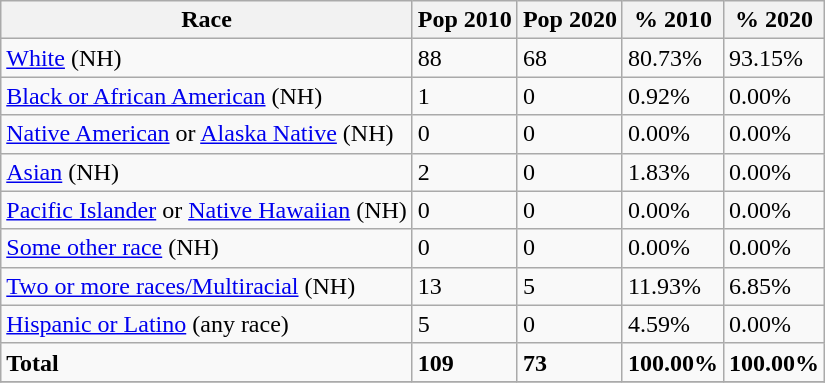<table class="wikitable">
<tr>
<th>Race</th>
<th>Pop 2010</th>
<th>Pop 2020</th>
<th>% 2010</th>
<th>% 2020</th>
</tr>
<tr>
<td><a href='#'>White</a> (NH)</td>
<td>88</td>
<td>68</td>
<td>80.73%</td>
<td>93.15%</td>
</tr>
<tr>
<td><a href='#'>Black or African American</a> (NH)</td>
<td>1</td>
<td>0</td>
<td>0.92%</td>
<td>0.00%</td>
</tr>
<tr>
<td><a href='#'>Native American</a> or <a href='#'>Alaska Native</a> (NH)</td>
<td>0</td>
<td>0</td>
<td>0.00%</td>
<td>0.00%</td>
</tr>
<tr>
<td><a href='#'>Asian</a> (NH)</td>
<td>2</td>
<td>0</td>
<td>1.83%</td>
<td>0.00%</td>
</tr>
<tr>
<td><a href='#'>Pacific Islander</a> or <a href='#'>Native Hawaiian</a> (NH)</td>
<td>0</td>
<td>0</td>
<td>0.00%</td>
<td>0.00%</td>
</tr>
<tr>
<td><a href='#'>Some other race</a> (NH)</td>
<td>0</td>
<td>0</td>
<td>0.00%</td>
<td>0.00%</td>
</tr>
<tr>
<td><a href='#'>Two or more races/Multiracial</a> (NH)</td>
<td>13</td>
<td>5</td>
<td>11.93%</td>
<td>6.85%</td>
</tr>
<tr>
<td><a href='#'>Hispanic or Latino</a> (any race)</td>
<td>5</td>
<td>0</td>
<td>4.59%</td>
<td>0.00%</td>
</tr>
<tr>
<td><strong>Total</strong></td>
<td><strong>109</strong></td>
<td><strong>73</strong></td>
<td><strong>100.00%</strong></td>
<td><strong>100.00%</strong></td>
</tr>
<tr>
</tr>
</table>
